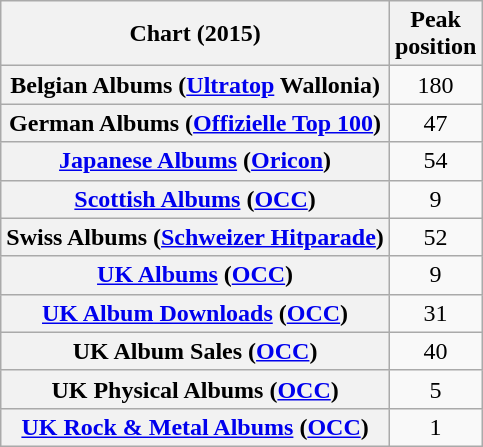<table class="wikitable sortable plainrowheaders" style="text-align:center;">
<tr>
<th scope="col">Chart (2015)</th>
<th scope="col">Peak<br>position</th>
</tr>
<tr>
<th scope="row">Belgian Albums (<a href='#'>Ultratop</a> Wallonia)</th>
<td>180</td>
</tr>
<tr>
<th scope="row">German Albums (<a href='#'>Offizielle Top 100</a>)</th>
<td>47</td>
</tr>
<tr>
<th scope="row"><a href='#'>Japanese Albums</a> (<a href='#'>Oricon</a>)</th>
<td>54</td>
</tr>
<tr>
<th scope="row"><a href='#'>Scottish Albums</a> (<a href='#'>OCC</a>)</th>
<td>9</td>
</tr>
<tr>
<th scope="row">Swiss Albums (<a href='#'>Schweizer Hitparade</a>)</th>
<td>52</td>
</tr>
<tr>
<th scope="row"><a href='#'>UK Albums</a> (<a href='#'>OCC</a>)</th>
<td>9</td>
</tr>
<tr>
<th scope="row"><a href='#'>UK Album Downloads</a> (<a href='#'>OCC</a>)</th>
<td>31</td>
</tr>
<tr>
<th scope="row">UK Album Sales (<a href='#'>OCC</a>)</th>
<td>40</td>
</tr>
<tr>
<th scope="row">UK Physical Albums (<a href='#'>OCC</a>)</th>
<td>5</td>
</tr>
<tr>
<th scope="row"><a href='#'>UK Rock & Metal Albums</a> (<a href='#'>OCC</a>)</th>
<td>1</td>
</tr>
</table>
